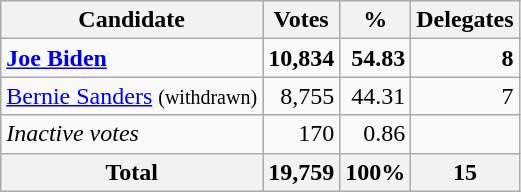<table class="wikitable sortable" style="text-align:right;">
<tr>
<th>Candidate</th>
<th>Votes</th>
<th>%</th>
<th>Delegates</th>
</tr>
<tr>
<td style="text-align:left;" data-sort-value="Biden, Joe"><strong><a href='#'>Joe Biden</a></strong></td>
<td><strong>10,834</strong></td>
<td><strong>54.83</strong></td>
<td><strong>8</strong></td>
</tr>
<tr>
<td style="text-align:left;" data-sort-value="Sanders, Bernie"><a href='#'>Bernie Sanders</a> <small>(withdrawn)</small></td>
<td>8,755</td>
<td>44.31</td>
<td>7</td>
</tr>
<tr>
<td style="text-align:left;" data-sort-value="ZZ"><em>Inactive votes</em></td>
<td>170</td>
<td>0.86</td>
<td></td>
</tr>
<tr>
<th>Total</th>
<th>19,759</th>
<th>100%</th>
<th>15</th>
</tr>
</table>
